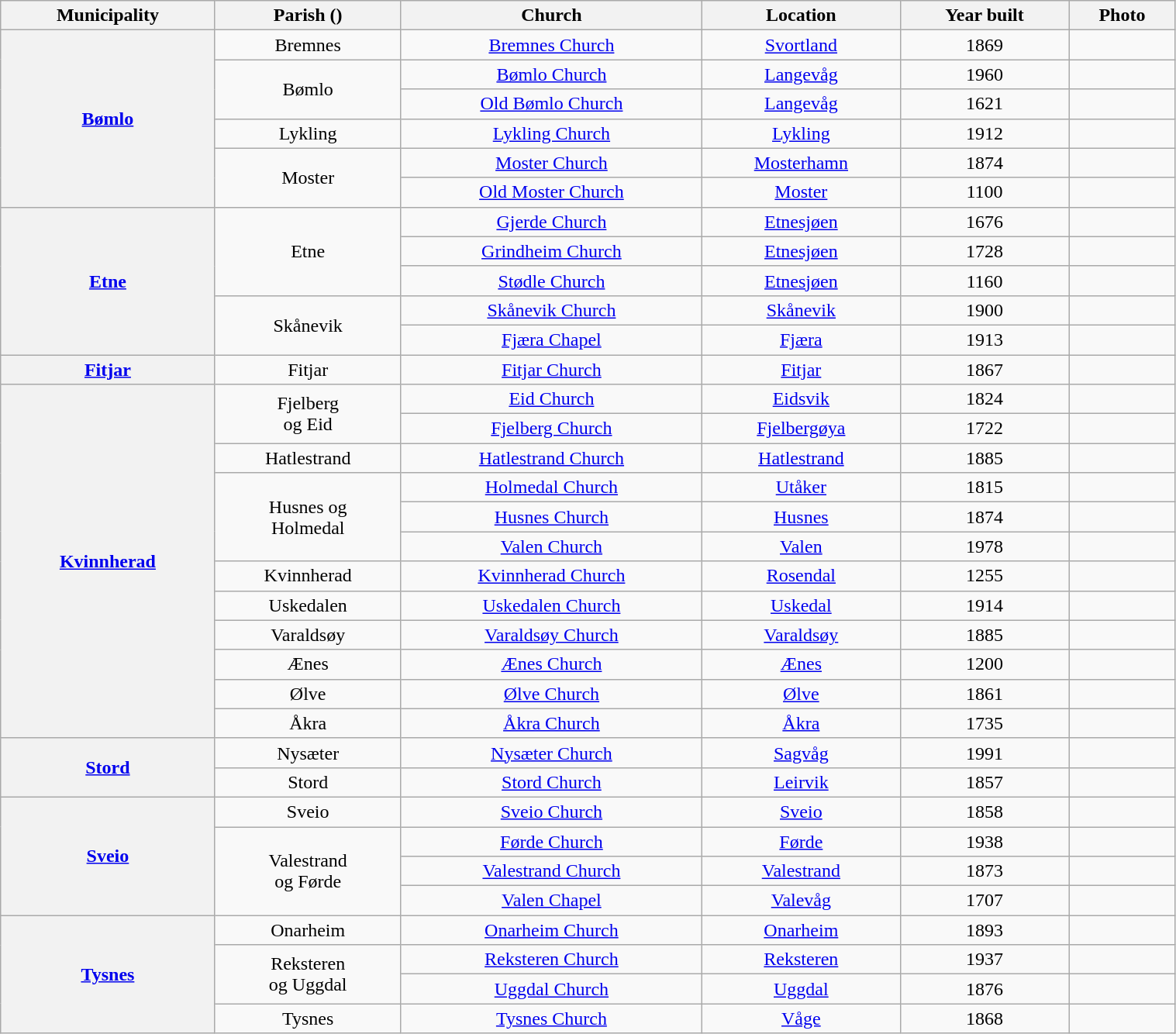<table class="wikitable" style="text-align: center; width: 80%;">
<tr>
<th>Municipality</th>
<th>Parish ()</th>
<th>Church</th>
<th>Location</th>
<th>Year built</th>
<th>Photo</th>
</tr>
<tr>
<th rowspan="6"><a href='#'>Bømlo</a></th>
<td rowspan="1">Bremnes</td>
<td><a href='#'>Bremnes Church</a></td>
<td><a href='#'>Svortland</a></td>
<td>1869</td>
<td></td>
</tr>
<tr>
<td rowspan="2">Bømlo</td>
<td><a href='#'>Bømlo Church</a></td>
<td><a href='#'>Langevåg</a></td>
<td>1960</td>
<td></td>
</tr>
<tr>
<td><a href='#'>Old Bømlo Church</a></td>
<td><a href='#'>Langevåg</a></td>
<td>1621</td>
<td></td>
</tr>
<tr>
<td rowspan="1">Lykling</td>
<td><a href='#'>Lykling Church</a></td>
<td><a href='#'>Lykling</a></td>
<td>1912</td>
<td></td>
</tr>
<tr>
<td rowspan="2">Moster</td>
<td><a href='#'>Moster Church</a></td>
<td><a href='#'>Mosterhamn</a></td>
<td>1874</td>
<td></td>
</tr>
<tr>
<td><a href='#'>Old Moster Church</a></td>
<td><a href='#'>Moster</a></td>
<td>1100</td>
<td></td>
</tr>
<tr>
<th rowspan="5"><a href='#'>Etne</a></th>
<td rowspan="3">Etne</td>
<td><a href='#'>Gjerde Church</a></td>
<td><a href='#'>Etnesjøen</a></td>
<td>1676</td>
<td></td>
</tr>
<tr>
<td><a href='#'>Grindheim Church</a></td>
<td><a href='#'>Etnesjøen</a></td>
<td>1728</td>
<td></td>
</tr>
<tr>
<td><a href='#'>Stødle Church</a></td>
<td><a href='#'>Etnesjøen</a></td>
<td>1160</td>
<td></td>
</tr>
<tr>
<td rowspan="2">Skånevik</td>
<td><a href='#'>Skånevik Church</a></td>
<td><a href='#'>Skånevik</a></td>
<td>1900</td>
<td></td>
</tr>
<tr>
<td><a href='#'>Fjæra Chapel</a></td>
<td><a href='#'>Fjæra</a></td>
<td>1913</td>
<td></td>
</tr>
<tr>
<th rowspan="1"><a href='#'>Fitjar</a></th>
<td rowspan="1">Fitjar</td>
<td><a href='#'>Fitjar Church</a></td>
<td><a href='#'>Fitjar</a></td>
<td>1867</td>
<td></td>
</tr>
<tr>
<th rowspan="12"><a href='#'>Kvinnherad</a></th>
<td rowspan="2">Fjelberg<br>og Eid</td>
<td><a href='#'>Eid Church</a></td>
<td><a href='#'>Eidsvik</a></td>
<td>1824</td>
<td></td>
</tr>
<tr>
<td><a href='#'>Fjelberg Church</a></td>
<td><a href='#'>Fjelbergøya</a></td>
<td>1722</td>
<td></td>
</tr>
<tr>
<td rowspan="1">Hatlestrand</td>
<td><a href='#'>Hatlestrand Church</a></td>
<td><a href='#'>Hatlestrand</a></td>
<td>1885</td>
<td></td>
</tr>
<tr>
<td rowspan="3">Husnes og<br>Holmedal</td>
<td><a href='#'>Holmedal Church</a></td>
<td><a href='#'>Utåker</a></td>
<td>1815</td>
<td></td>
</tr>
<tr>
<td><a href='#'>Husnes Church</a></td>
<td><a href='#'>Husnes</a></td>
<td>1874</td>
<td></td>
</tr>
<tr>
<td><a href='#'>Valen Church</a></td>
<td><a href='#'>Valen</a></td>
<td>1978</td>
<td></td>
</tr>
<tr>
<td rowspan="1">Kvinnherad</td>
<td><a href='#'>Kvinnherad Church</a></td>
<td><a href='#'>Rosendal</a></td>
<td>1255</td>
<td></td>
</tr>
<tr>
<td rowspan="1">Uskedalen</td>
<td><a href='#'>Uskedalen Church</a></td>
<td><a href='#'>Uskedal</a></td>
<td>1914</td>
<td></td>
</tr>
<tr>
<td rowspan="1">Varaldsøy</td>
<td><a href='#'>Varaldsøy Church</a></td>
<td><a href='#'>Varaldsøy</a></td>
<td>1885</td>
<td></td>
</tr>
<tr>
<td rowspan="1">Ænes</td>
<td><a href='#'>Ænes Church</a></td>
<td><a href='#'>Ænes</a></td>
<td>1200</td>
<td></td>
</tr>
<tr>
<td rowspan="1">Ølve</td>
<td><a href='#'>Ølve Church</a></td>
<td><a href='#'>Ølve</a></td>
<td>1861</td>
<td></td>
</tr>
<tr>
<td rowspan="1">Åkra</td>
<td><a href='#'>Åkra Church</a></td>
<td><a href='#'>Åkra</a></td>
<td>1735</td>
<td></td>
</tr>
<tr>
<th rowspan="2"><a href='#'>Stord</a></th>
<td rowspan="1">Nysæter</td>
<td><a href='#'>Nysæter Church</a></td>
<td><a href='#'>Sagvåg</a></td>
<td>1991</td>
<td></td>
</tr>
<tr>
<td rowspan="1">Stord</td>
<td><a href='#'>Stord Church</a></td>
<td><a href='#'>Leirvik</a></td>
<td>1857</td>
<td></td>
</tr>
<tr>
<th rowspan="4"><a href='#'>Sveio</a></th>
<td rowspan="1">Sveio</td>
<td><a href='#'>Sveio Church</a></td>
<td><a href='#'>Sveio</a></td>
<td>1858</td>
<td></td>
</tr>
<tr>
<td rowspan="3">Valestrand<br>og Førde</td>
<td><a href='#'>Førde Church</a></td>
<td><a href='#'>Førde</a></td>
<td>1938</td>
<td></td>
</tr>
<tr>
<td><a href='#'>Valestrand Church</a></td>
<td><a href='#'>Valestrand</a></td>
<td>1873</td>
<td></td>
</tr>
<tr>
<td><a href='#'>Valen Chapel</a></td>
<td><a href='#'>Valevåg</a></td>
<td>1707</td>
<td></td>
</tr>
<tr>
<th rowspan="4"><a href='#'>Tysnes</a></th>
<td rowspan="1">Onarheim</td>
<td><a href='#'>Onarheim Church</a></td>
<td><a href='#'>Onarheim</a></td>
<td>1893</td>
<td></td>
</tr>
<tr>
<td rowspan="2">Reksteren<br>og Uggdal</td>
<td><a href='#'>Reksteren Church</a></td>
<td><a href='#'>Reksteren</a></td>
<td>1937</td>
<td></td>
</tr>
<tr>
<td><a href='#'>Uggdal Church</a></td>
<td><a href='#'>Uggdal</a></td>
<td>1876</td>
<td></td>
</tr>
<tr>
<td rowspan="1">Tysnes</td>
<td><a href='#'>Tysnes Church</a></td>
<td><a href='#'>Våge</a></td>
<td>1868</td>
<td></td>
</tr>
</table>
